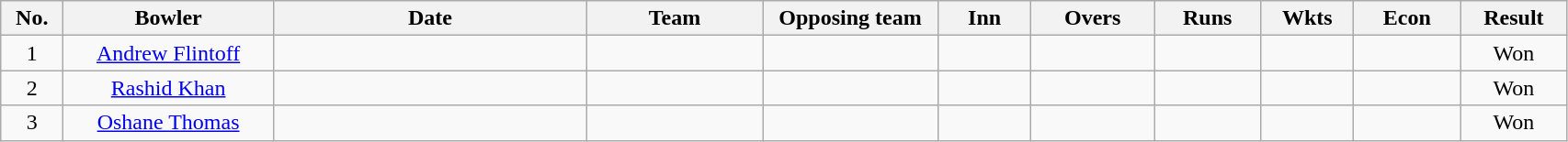<table class="wikitable sortable" style="font-size: 100%">
<tr align=center>
<th scope="col" width="38">No.</th>
<th scope="col" width="145">Bowler</th>
<th scope="col" width="220">Date</th>
<th scope="col" width="120">Team</th>
<th scope="col" width="120">Opposing team</th>
<th scope="col" width="60">Inn</th>
<th scope="col" width="82">Overs</th>
<th scope="col" width="70">Runs</th>
<th scope="col" width="60">Wkts</th>
<th scope="col" width="70">Econ</th>
<th scope="col" width="70">Result</th>
</tr>
<tr align=center>
<td scope="row">1</td>
<td><a href='#'>Andrew Flintoff</a></td>
<td></td>
<td></td>
<td></td>
<td></td>
<td></td>
<td></td>
<td></td>
<td></td>
<td>Won</td>
</tr>
<tr align=center>
<td scope="row">2</td>
<td><a href='#'>Rashid Khan</a></td>
<td></td>
<td></td>
<td></td>
<td></td>
<td></td>
<td></td>
<td></td>
<td></td>
<td>Won</td>
</tr>
<tr align=center>
<td scope="row">3</td>
<td><a href='#'>Oshane Thomas</a></td>
<td></td>
<td></td>
<td></td>
<td></td>
<td></td>
<td></td>
<td></td>
<td></td>
<td>Won</td>
</tr>
</table>
